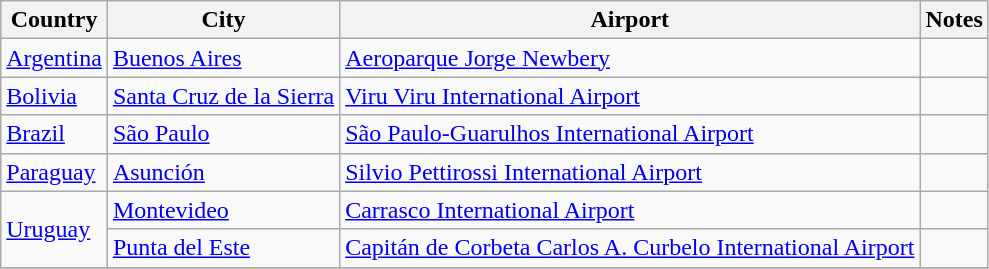<table class="sortable wikitable">
<tr>
<th>Country</th>
<th>City</th>
<th>Airport</th>
<th>Notes</th>
</tr>
<tr>
<td><a href='#'>Argentina</a></td>
<td><a href='#'>Buenos Aires</a></td>
<td><a href='#'>Aeroparque Jorge Newbery</a></td>
<td></td>
</tr>
<tr>
<td><a href='#'>Bolivia</a></td>
<td><a href='#'>Santa Cruz de la Sierra</a></td>
<td><a href='#'>Viru Viru International Airport</a></td>
<td></td>
</tr>
<tr>
<td><a href='#'>Brazil</a></td>
<td><a href='#'>São Paulo</a></td>
<td><a href='#'>São Paulo-Guarulhos International Airport</a></td>
<td></td>
</tr>
<tr>
<td><a href='#'>Paraguay</a></td>
<td><a href='#'>Asunción</a></td>
<td><a href='#'>Silvio Pettirossi International Airport</a></td>
<td></td>
</tr>
<tr>
<td rowspan=2><a href='#'>Uruguay</a></td>
<td><a href='#'>Montevideo</a></td>
<td><a href='#'>Carrasco International Airport</a></td>
<td></td>
</tr>
<tr>
<td><a href='#'>Punta del Este</a></td>
<td><a href='#'>Capitán de Corbeta Carlos A. Curbelo International Airport</a></td>
<td></td>
</tr>
<tr>
</tr>
</table>
